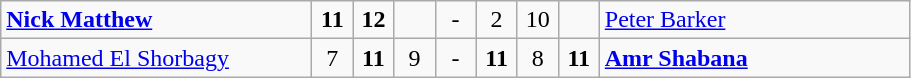<table class="wikitable">
<tr>
<td width=200> <strong><a href='#'>Nick Matthew</a></strong></td>
<td style="width:20px; text-align:center;"><strong>11</strong></td>
<td style="width:20px; text-align:center;"><strong>12</strong></td>
<td style="width:20px; text-align:center;"></td>
<td style="width:20px; text-align:center;">-</td>
<td style="width:20px; text-align:center;">2</td>
<td style="width:20px; text-align:center;">10</td>
<td style="width:20px; text-align:center;"></td>
<td width=200> <a href='#'>Peter Barker</a></td>
</tr>
<tr>
<td> <a href='#'>Mohamed El Shorbagy</a></td>
<td style="text-align:center;">7</td>
<td style="text-align:center;"><strong>11</strong></td>
<td style="text-align:center;">9</td>
<td style="text-align:center;">-</td>
<td style="text-align:center;"><strong>11</strong></td>
<td style="text-align:center;">8</td>
<td style="text-align:center;"><strong>11</strong></td>
<td> <strong><a href='#'>Amr Shabana</a></strong></td>
</tr>
</table>
